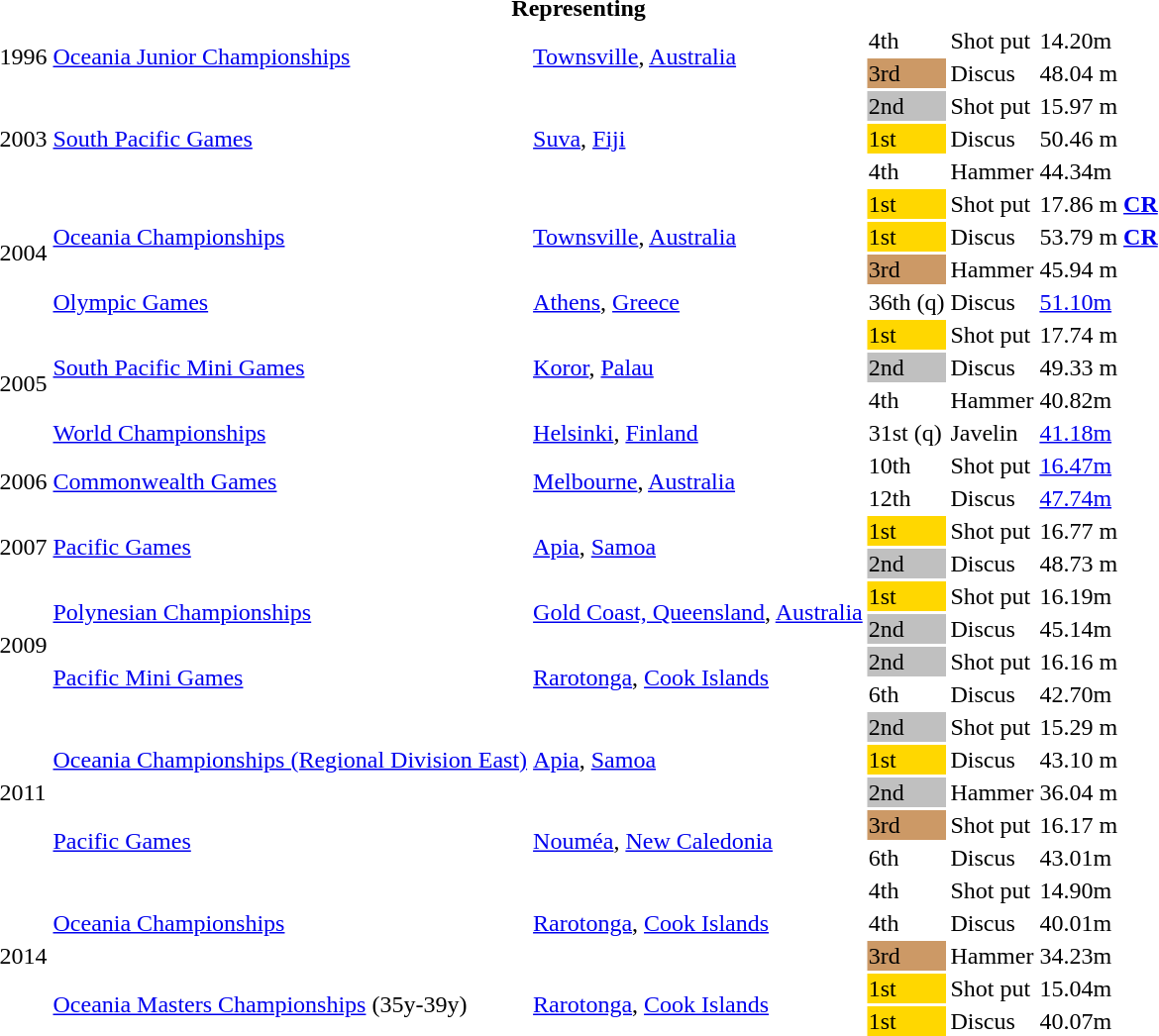<table>
<tr>
<th colspan="6">Representing </th>
</tr>
<tr>
<td rowspan=2>1996</td>
<td rowspan=2><a href='#'>Oceania Junior Championships</a></td>
<td rowspan=2><a href='#'>Townsville</a>, <a href='#'>Australia</a></td>
<td>4th</td>
<td>Shot put</td>
<td>14.20m</td>
</tr>
<tr>
<td bgcolor=cc9966>3rd</td>
<td>Discus</td>
<td>48.04 m</td>
</tr>
<tr>
<td rowspan=3>2003</td>
<td rowspan=3><a href='#'>South Pacific Games</a></td>
<td rowspan=3><a href='#'>Suva</a>, <a href='#'>Fiji</a></td>
<td bgcolor=silver>2nd</td>
<td>Shot put</td>
<td>15.97 m</td>
</tr>
<tr>
<td bgcolor=gold>1st</td>
<td>Discus</td>
<td>50.46 m</td>
</tr>
<tr>
<td>4th</td>
<td>Hammer</td>
<td>44.34m</td>
</tr>
<tr>
<td rowspan=4>2004</td>
<td rowspan=3><a href='#'>Oceania Championships</a></td>
<td rowspan=3><a href='#'>Townsville</a>, <a href='#'>Australia</a></td>
<td bgcolor=gold>1st</td>
<td>Shot put</td>
<td>17.86 m <strong><a href='#'>CR</a></strong></td>
</tr>
<tr>
<td bgcolor=gold>1st</td>
<td>Discus</td>
<td>53.79 m <strong><a href='#'>CR</a></strong></td>
</tr>
<tr>
<td bgcolor=cc9966>3rd</td>
<td>Hammer</td>
<td>45.94 m</td>
</tr>
<tr>
<td><a href='#'>Olympic Games</a></td>
<td><a href='#'>Athens</a>, <a href='#'>Greece</a></td>
<td>36th (q)</td>
<td>Discus</td>
<td><a href='#'>51.10m</a></td>
</tr>
<tr>
<td rowspan=4>2005</td>
<td rowspan=3><a href='#'>South Pacific Mini Games</a></td>
<td rowspan=3><a href='#'>Koror</a>, <a href='#'>Palau</a></td>
<td bgcolor=gold>1st</td>
<td>Shot put</td>
<td>17.74 m</td>
</tr>
<tr>
<td bgcolor=silver>2nd</td>
<td>Discus</td>
<td>49.33 m</td>
</tr>
<tr>
<td>4th</td>
<td>Hammer</td>
<td>40.82m</td>
</tr>
<tr>
<td><a href='#'>World Championships</a></td>
<td><a href='#'>Helsinki</a>, <a href='#'>Finland</a></td>
<td>31st (q)</td>
<td>Javelin</td>
<td><a href='#'>41.18m</a></td>
</tr>
<tr>
<td rowspan=2>2006</td>
<td rowspan=2><a href='#'>Commonwealth Games</a></td>
<td rowspan=2><a href='#'>Melbourne</a>, <a href='#'>Australia</a></td>
<td>10th</td>
<td>Shot put</td>
<td><a href='#'>16.47m</a></td>
</tr>
<tr>
<td>12th</td>
<td>Discus</td>
<td><a href='#'>47.74m</a></td>
</tr>
<tr>
<td rowspan=2>2007</td>
<td rowspan=2><a href='#'>Pacific Games</a></td>
<td rowspan=2><a href='#'>Apia</a>, <a href='#'>Samoa</a></td>
<td bgcolor=gold>1st</td>
<td>Shot put</td>
<td>16.77 m</td>
</tr>
<tr>
<td bgcolor=silver>2nd</td>
<td>Discus</td>
<td>48.73 m</td>
</tr>
<tr>
<td rowspan=4>2009</td>
<td rowspan=2><a href='#'>Polynesian Championships</a></td>
<td rowspan=2><a href='#'>Gold Coast, Queensland</a>, <a href='#'>Australia</a></td>
<td bgcolor=gold>1st</td>
<td>Shot put</td>
<td>16.19m</td>
</tr>
<tr>
<td bgcolor=silver>2nd</td>
<td>Discus</td>
<td>45.14m</td>
</tr>
<tr>
<td rowspan=2><a href='#'>Pacific Mini Games</a></td>
<td rowspan=2><a href='#'>Rarotonga</a>, <a href='#'>Cook Islands</a></td>
<td bgcolor=silver>2nd</td>
<td>Shot put</td>
<td>16.16 m</td>
</tr>
<tr>
<td>6th</td>
<td>Discus</td>
<td>42.70m</td>
</tr>
<tr>
<td rowspan=5>2011</td>
<td rowspan=3><a href='#'>Oceania Championships (Regional Division East)</a></td>
<td rowspan=3><a href='#'>Apia</a>, <a href='#'>Samoa</a></td>
<td bgcolor=silver>2nd</td>
<td>Shot put</td>
<td>15.29 m</td>
</tr>
<tr>
<td bgcolor=gold>1st</td>
<td>Discus</td>
<td>43.10 m</td>
</tr>
<tr>
<td bgcolor=silver>2nd</td>
<td>Hammer</td>
<td>36.04 m</td>
</tr>
<tr>
<td rowspan=2><a href='#'>Pacific Games</a></td>
<td rowspan=2><a href='#'>Nouméa</a>, <a href='#'>New Caledonia</a></td>
<td bgcolor=cc9966>3rd</td>
<td>Shot put</td>
<td>16.17 m</td>
</tr>
<tr>
<td>6th</td>
<td>Discus</td>
<td>43.01m</td>
</tr>
<tr>
<td rowspan=5>2014</td>
<td rowspan=3><a href='#'>Oceania Championships</a></td>
<td rowspan=3><a href='#'>Rarotonga</a>, <a href='#'>Cook Islands</a></td>
<td>4th</td>
<td>Shot put</td>
<td>14.90m</td>
</tr>
<tr>
<td>4th</td>
<td>Discus</td>
<td>40.01m</td>
</tr>
<tr>
<td bgcolor="cc9966">3rd</td>
<td>Hammer</td>
<td>34.23m</td>
</tr>
<tr>
<td rowspan=2><a href='#'>Oceania Masters Championships</a> (35y-39y)</td>
<td rowspan=2><a href='#'>Rarotonga</a>, <a href='#'>Cook Islands</a></td>
<td bgcolor=gold>1st</td>
<td>Shot put</td>
<td>15.04m</td>
</tr>
<tr>
<td bgcolor=gold>1st</td>
<td>Discus</td>
<td>40.07m</td>
</tr>
</table>
